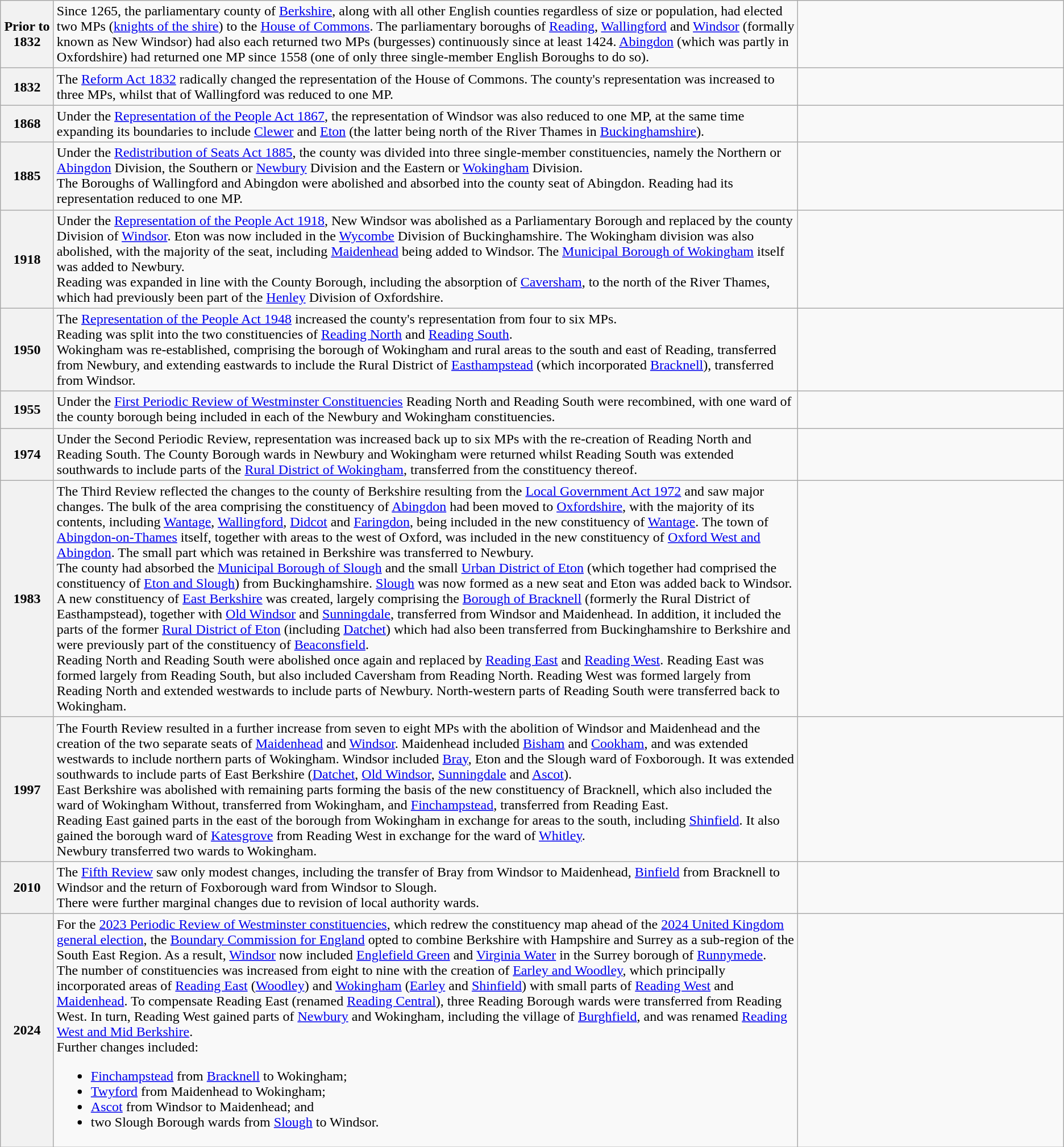<table class="wikitable">
<tr>
<th style="width:5%;"><strong>Prior to 1832</strong></th>
<td style="width:70%;">Since 1265, the parliamentary county of <a href='#'>Berkshire</a>, along with all other English counties regardless of size or population, had elected two MPs (<a href='#'>knights of the shire</a>) to the <a href='#'>House of Commons</a>. The parliamentary boroughs of <a href='#'>Reading</a>, <a href='#'>Wallingford</a> and <a href='#'>Windsor</a> (formally known as New Windsor) had also each returned two MPs (burgesses) continuously since at least 1424. <a href='#'>Abingdon</a> (which was partly in Oxfordshire) had returned one MP since 1558 (one of only three single-member English Boroughs to do so).</td>
<td style="width:25%;"></td>
</tr>
<tr>
<th><strong>1832</strong></th>
<td>The <a href='#'>Reform Act 1832</a> radically changed the representation of the House of Commons. The county's representation was increased to three MPs, whilst that of Wallingford was reduced to one MP.</td>
<td></td>
</tr>
<tr>
<th>1868</th>
<td>Under the <a href='#'>Representation of the People Act 1867</a>, the representation of Windsor was also reduced to one MP, at the same time expanding its boundaries to include <a href='#'>Clewer</a> and <a href='#'>Eton</a> (the latter being north of the River Thames in <a href='#'>Buckinghamshire</a>).</td>
<td></td>
</tr>
<tr>
<th><strong>1885</strong></th>
<td>Under the <a href='#'>Redistribution of Seats Act 1885</a>, the county was divided into three single-member constituencies, namely the Northern or <a href='#'>Abingdon</a> Division, the Southern or <a href='#'>Newbury</a> Division and the Eastern or <a href='#'>Wokingham</a> Division.<br>The Boroughs of Wallingford and Abingdon were abolished and absorbed into the county seat of Abingdon. Reading had its representation reduced to one MP.</td>
<td></td>
</tr>
<tr>
<th>1918</th>
<td>Under the <a href='#'>Representation of the People Act 1918</a>, New Windsor was abolished as a Parliamentary Borough and replaced by the county Division of <a href='#'>Windsor</a>. Eton was now included in the <a href='#'>Wycombe</a> Division of Buckinghamshire.  The Wokingham division was also abolished, with the majority of the seat, including <a href='#'>Maidenhead</a> being added to Windsor. The <a href='#'>Municipal Borough of Wokingham</a> itself was added to Newbury.<br>Reading was expanded in line with the County Borough, including the absorption of <a href='#'>Caversham</a>, to the north of the River Thames, which had previously been part of the <a href='#'>Henley</a> Division of Oxfordshire.</td>
<td></td>
</tr>
<tr>
<th>1950</th>
<td>The <a href='#'>Representation of the People Act 1948</a> increased the county's representation from four to six MPs.<br>Reading was split into the two constituencies of <a href='#'>Reading North</a> and <a href='#'>Reading South</a>.<br>Wokingham was re-established, comprising the borough of Wokingham and rural areas to the south and east of Reading, transferred from Newbury, and extending eastwards to include the Rural District of <a href='#'>Easthampstead</a> (which incorporated <a href='#'>Bracknell</a>), transferred from Windsor.</td>
<td></td>
</tr>
<tr>
<th>1955</th>
<td>Under the <a href='#'>First Periodic Review of Westminster Constituencies</a> Reading North and Reading South were recombined, with one ward of the county borough being included in each of the Newbury and Wokingham constituencies.</td>
<td></td>
</tr>
<tr>
<th>1974</th>
<td>Under the Second Periodic Review, representation was increased back up to six MPs with the re-creation of Reading North and Reading South. The County Borough wards in Newbury and Wokingham were returned whilst Reading South was extended southwards to include parts of the <a href='#'>Rural District of Wokingham</a>, transferred from the constituency thereof.</td>
<td></td>
</tr>
<tr>
<th>1983</th>
<td>The Third Review reflected the changes to the county of Berkshire resulting from the <a href='#'>Local Government Act 1972</a> and saw major changes. The bulk of the area comprising the constituency of <a href='#'>Abingdon</a> had been moved to <a href='#'>Oxfordshire</a>, with the majority of its contents, including <a href='#'>Wantage</a>, <a href='#'>Wallingford</a>, <a href='#'>Didcot</a> and <a href='#'>Faringdon</a>, being included in the new constituency of <a href='#'>Wantage</a>. The town of <a href='#'>Abingdon-on-Thames</a> itself, together with areas to the west of Oxford, was included in the new constituency of <a href='#'>Oxford West and Abingdon</a>. The small part which was retained in Berkshire was transferred to Newbury.<br>The county had absorbed the <a href='#'>Municipal Borough of Slough</a> and the small <a href='#'>Urban District of Eton</a> (which together had comprised the constituency of <a href='#'>Eton and Slough</a>) from Buckinghamshire. <a href='#'>Slough</a> was now formed as a new seat and Eton was added back to Windsor.<br>A new constituency of <a href='#'>East Berkshire</a> was created, largely comprising the <a href='#'>Borough of Bracknell</a> (formerly the Rural District of Easthampstead), together with <a href='#'>Old Windsor</a> and <a href='#'>Sunningdale</a>, transferred from Windsor and Maidenhead. In addition, it included the parts of the former <a href='#'>Rural District of Eton</a> (including <a href='#'>Datchet</a>) which had also been transferred from Buckinghamshire to Berkshire and were previously part of the constituency of <a href='#'>Beaconsfield</a>.<br>Reading North and Reading South were abolished once again and replaced by <a href='#'>Reading East</a> and <a href='#'>Reading West</a>. Reading East was formed largely from Reading South, but also included Caversham from Reading North. Reading West was formed largely from Reading North and extended westwards to include parts of Newbury. North-western parts of Reading South were transferred back to Wokingham.</td>
<td></td>
</tr>
<tr>
<th>1997</th>
<td>The Fourth Review resulted in a further increase from seven to eight MPs with the abolition of Windsor and Maidenhead and the creation of the two separate seats of <a href='#'>Maidenhead</a> and <a href='#'>Windsor</a>. Maidenhead included <a href='#'>Bisham</a> and <a href='#'>Cookham</a>, and was extended westwards to include northern parts of Wokingham. Windsor included <a href='#'>Bray</a>, Eton and the Slough ward of Foxborough. It was extended southwards to include parts of East Berkshire (<a href='#'>Datchet</a>, <a href='#'>Old Windsor</a>, <a href='#'>Sunningdale</a> and <a href='#'>Ascot</a>).<br>East Berkshire was abolished with remaining parts forming the basis of the new constituency of Bracknell, which also included the ward of Wokingham Without, transferred from Wokingham, and <a href='#'>Finchampstead</a>, transferred from Reading East.<br>Reading East gained parts in the east of the borough from Wokingham in exchange for areas to the south, including <a href='#'>Shinfield</a>. It also gained the borough ward of <a href='#'>Katesgrove</a> from Reading West in exchange for the ward of <a href='#'>Whitley</a>.<br>Newbury transferred two wards to Wokingham.</td>
<td></td>
</tr>
<tr>
<th>2010</th>
<td>The <a href='#'>Fifth Review</a> saw only modest changes, including the transfer of Bray from Windsor to Maidenhead, <a href='#'>Binfield</a> from Bracknell to Windsor and the return of Foxborough ward from Windsor to Slough.<br>There were further marginal changes due to revision of local authority wards.</td>
<td></td>
</tr>
<tr>
<th>2024</th>
<td>For the <a href='#'>2023 Periodic Review of Westminster constituencies</a>, which redrew the constituency map ahead of the <a href='#'>2024 United Kingdom general election</a>, the <a href='#'>Boundary Commission for England</a> opted to combine Berkshire with Hampshire and Surrey as a sub-region of the South East Region. As a result, <a href='#'>Windsor</a> now included <a href='#'>Englefield Green</a> and <a href='#'>Virginia Water</a> in the Surrey borough of <a href='#'>Runnymede</a>.<br>The number of constituencies was increased from eight to nine with the creation of <a href='#'>Earley and Woodley</a>, which principally incorporated areas of <a href='#'>Reading East</a> (<a href='#'>Woodley</a>) and <a href='#'>Wokingham</a> (<a href='#'>Earley</a> and <a href='#'>Shinfield</a>) with small parts of <a href='#'>Reading West</a> and <a href='#'>Maidenhead</a>. To compensate Reading East (renamed <a href='#'>Reading Central</a>), three Reading Borough wards were transferred from Reading West. In turn, Reading West gained parts of <a href='#'>Newbury</a> and Wokingham, including the village of <a href='#'>Burghfield</a>, and was renamed <a href='#'>Reading West and Mid Berkshire</a>.<br>Further changes included:<ul><li><a href='#'>Finchampstead</a> from <a href='#'>Bracknell</a> to Wokingham;</li><li><a href='#'>Twyford</a> from Maidenhead to Wokingham;</li><li><a href='#'>Ascot</a> from Windsor to Maidenhead; and</li><li>two Slough Borough wards from <a href='#'>Slough</a> to Windsor.</li></ul></td>
<td></td>
</tr>
</table>
